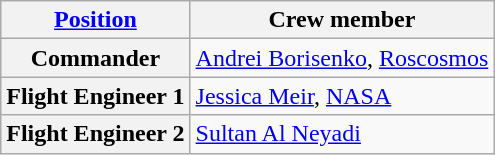<table class="wikitable">
<tr>
<th><a href='#'>Position</a></th>
<th colspan="2">Crew member</th>
</tr>
<tr>
<th>Commander</th>
<td colspan="2"> <a href='#'>Andrei Borisenko</a>, <a href='#'>Roscosmos</a></td>
</tr>
<tr>
<th>Flight Engineer 1</th>
<td colspan="2"> <a href='#'>Jessica Meir</a>, <a href='#'>NASA</a></td>
</tr>
<tr>
<th>Flight Engineer 2</th>
<td colspan="2"> <a href='#'>Sultan Al Neyadi</a></td>
</tr>
</table>
